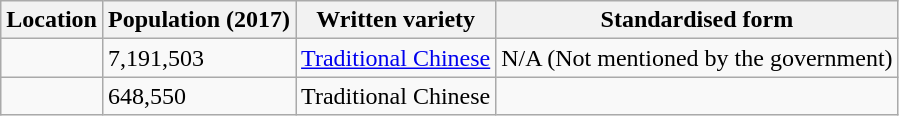<table class="wikitable sortable">
<tr>
<th colspan=1>Location</th>
<th>Population (2017)</th>
<th>Written variety</th>
<th>Standardised form</th>
</tr>
<tr>
<td></td>
<td>7,191,503</td>
<td><a href='#'>Traditional Chinese</a></td>
<td>N/A (Not mentioned by the government)</td>
</tr>
<tr>
<td></td>
<td>648,550</td>
<td>Traditional Chinese</td>
<td></td>
</tr>
</table>
